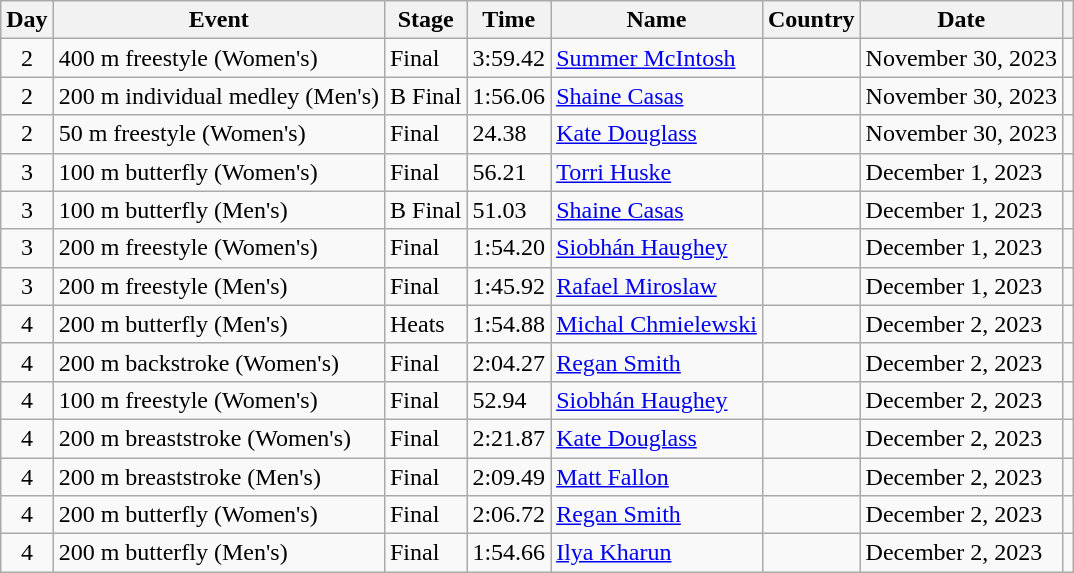<table class="wikitable">
<tr>
<th>Day</th>
<th>Event</th>
<th>Stage</th>
<th>Time</th>
<th>Name</th>
<th>Country</th>
<th>Date</th>
<th></th>
</tr>
<tr>
<td style="text-align:center;">2</td>
<td>400 m freestyle (Women's)</td>
<td>Final</td>
<td>3:59.42</td>
<td><a href='#'>Summer McIntosh</a></td>
<td></td>
<td>November 30, 2023</td>
<td style="text-align:center;"></td>
</tr>
<tr>
<td style="text-align:center;">2</td>
<td>200 m individual medley (Men's)</td>
<td>B Final</td>
<td>1:56.06</td>
<td><a href='#'>Shaine Casas</a></td>
<td></td>
<td>November 30, 2023</td>
<td style="text-align:center;"></td>
</tr>
<tr>
<td style="text-align:center;">2</td>
<td>50 m freestyle (Women's)</td>
<td>Final</td>
<td>24.38</td>
<td><a href='#'>Kate Douglass</a></td>
<td></td>
<td>November 30, 2023</td>
<td style="text-align:center;"></td>
</tr>
<tr>
<td style="text-align:center;">3</td>
<td>100 m butterfly (Women's)</td>
<td>Final</td>
<td>56.21</td>
<td><a href='#'>Torri Huske</a></td>
<td></td>
<td>December 1, 2023</td>
<td style="text-align:center;"></td>
</tr>
<tr>
<td style="text-align:center;">3</td>
<td>100 m butterfly (Men's)</td>
<td>B Final</td>
<td>51.03</td>
<td><a href='#'>Shaine Casas</a></td>
<td></td>
<td>December 1, 2023</td>
<td style="text-align:center;"></td>
</tr>
<tr>
<td style="text-align:center;">3</td>
<td>200 m freestyle (Women's)</td>
<td>Final</td>
<td>1:54.20</td>
<td><a href='#'>Siobhán Haughey</a></td>
<td></td>
<td>December 1, 2023</td>
<td style="text-align:center;"></td>
</tr>
<tr>
<td style="text-align:center;">3</td>
<td>200 m freestyle (Men's)</td>
<td>Final</td>
<td>1:45.92</td>
<td><a href='#'>Rafael Miroslaw</a></td>
<td></td>
<td>December 1, 2023</td>
<td style="text-align:center;"></td>
</tr>
<tr>
<td style="text-align:center;">4</td>
<td>200 m butterfly (Men's)</td>
<td>Heats</td>
<td>1:54.88</td>
<td><a href='#'>Michal Chmielewski</a></td>
<td></td>
<td>December 2, 2023</td>
<td style="text-align:center;"></td>
</tr>
<tr>
<td style="text-align:center;">4</td>
<td>200 m backstroke (Women's)</td>
<td>Final</td>
<td>2:04.27</td>
<td><a href='#'>Regan Smith</a></td>
<td></td>
<td>December 2, 2023</td>
<td style="text-align:center;"></td>
</tr>
<tr>
<td style="text-align:center;">4</td>
<td>100 m freestyle (Women's)</td>
<td>Final</td>
<td>52.94</td>
<td><a href='#'>Siobhán Haughey</a></td>
<td></td>
<td>December 2, 2023</td>
<td style="text-align:center;"></td>
</tr>
<tr>
<td style="text-align:center;">4</td>
<td>200 m breaststroke (Women's)</td>
<td>Final</td>
<td>2:21.87</td>
<td><a href='#'>Kate Douglass</a></td>
<td></td>
<td>December 2, 2023</td>
<td style="text-align:center;"></td>
</tr>
<tr>
<td style="text-align:center;">4</td>
<td>200 m breaststroke (Men's)</td>
<td>Final</td>
<td>2:09.49</td>
<td><a href='#'>Matt Fallon</a></td>
<td></td>
<td>December 2, 2023</td>
<td style="text-align:center;"></td>
</tr>
<tr>
<td style="text-align:center;">4</td>
<td>200 m butterfly (Women's)</td>
<td>Final</td>
<td>2:06.72</td>
<td><a href='#'>Regan Smith</a></td>
<td></td>
<td>December 2, 2023</td>
<td style="text-align:center;"></td>
</tr>
<tr>
<td style="text-align:center;">4</td>
<td>200 m butterfly (Men's)</td>
<td>Final</td>
<td>1:54.66</td>
<td><a href='#'>Ilya Kharun</a></td>
<td></td>
<td>December 2, 2023</td>
<td style="text-align:center;"></td>
</tr>
</table>
